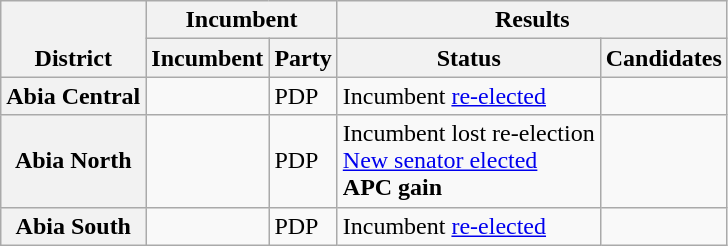<table class="wikitable sortable">
<tr valign=bottom>
<th rowspan=2>District</th>
<th colspan=2>Incumbent</th>
<th colspan=2>Results</th>
</tr>
<tr valign=bottom>
<th>Incumbent</th>
<th>Party</th>
<th>Status</th>
<th>Candidates</th>
</tr>
<tr>
<th>Abia Central</th>
<td></td>
<td>PDP</td>
<td>Incumbent <a href='#'>re-elected</a></td>
<td nowrap></td>
</tr>
<tr>
<th>Abia North</th>
<td></td>
<td>PDP</td>
<td>Incumbent lost re-election<br><a href='#'>New senator elected</a><br><strong>APC gain</strong></td>
<td nowrap></td>
</tr>
<tr>
<th>Abia South</th>
<td></td>
<td>PDP</td>
<td>Incumbent <a href='#'>re-elected</a></td>
<td nowrap></td>
</tr>
</table>
